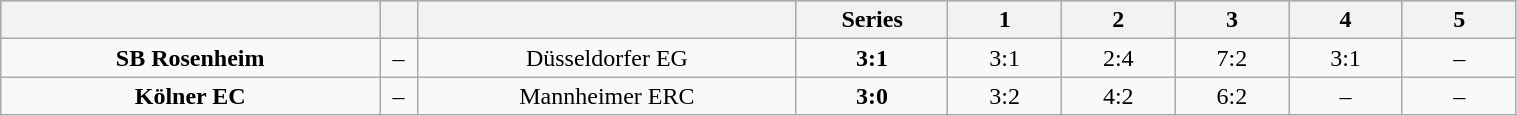<table class="wikitable" width="80%">
<tr style="background-color:#c0c0c0;">
<th style="width:25%;"></th>
<th style="width:2.5%;"></th>
<th style="width:25%;"></th>
<th style="width:10%;">Series</th>
<th style="width:7.5%;">1</th>
<th style="width:7.5%;">2</th>
<th style="width:7.5%;">3</th>
<th style="width:7.5%;">4</th>
<th style="width:7.5%;">5</th>
</tr>
<tr align="center">
<td><strong>SB Rosenheim</strong></td>
<td>–</td>
<td>Düsseldorfer EG</td>
<td><strong>3:1</strong></td>
<td>3:1</td>
<td>2:4</td>
<td>7:2</td>
<td>3:1</td>
<td>–</td>
</tr>
<tr align="center">
<td><strong>Kölner EC</strong></td>
<td>–</td>
<td>Mannheimer ERC</td>
<td><strong>3:0</strong></td>
<td>3:2</td>
<td>4:2</td>
<td>6:2</td>
<td>–</td>
<td>–</td>
</tr>
</table>
